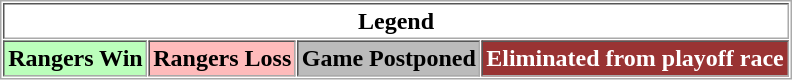<table align="center" border="1" cellpadding="2" cellspacing="1" style="border:1px solid #aaa">
<tr>
<th colspan="4">Legend</th>
</tr>
<tr>
<th style="background:#bbffbb;">Rangers Win</th>
<th style="background:#ffbbbb;">Rangers Loss</th>
<th style="background:#bbb;">Game Postponed</th>
<th style="background:#993333;color:white;">Eliminated from playoff race</th>
</tr>
</table>
